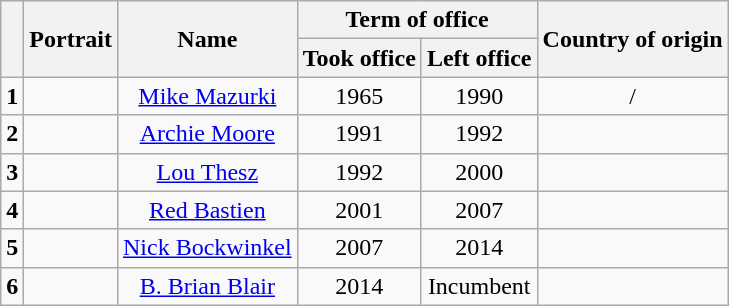<table class="wikitable" style="text-align:center">
<tr>
<th rowspan=2></th>
<th rowspan=2>Portrait</th>
<th rowspan=2>Name<br></th>
<th colspan=2>Term of office</th>
<th rowspan=2>Country of origin</th>
</tr>
<tr>
<th>Took office</th>
<th>Left office</th>
</tr>
<tr>
<td><strong>1</strong></td>
<td></td>
<td><a href='#'>Mike Mazurki</a><br></td>
<td>1965</td>
<td>1990</td>
<td>/<br></td>
</tr>
<tr>
<td><strong>2</strong></td>
<td></td>
<td><a href='#'>Archie Moore</a><br></td>
<td>1991</td>
<td>1992</td>
<td></td>
</tr>
<tr>
<td><strong>3</strong></td>
<td></td>
<td><a href='#'>Lou Thesz</a><br></td>
<td>1992</td>
<td>2000</td>
<td></td>
</tr>
<tr>
<td><strong>4</strong></td>
<td></td>
<td><a href='#'>Red Bastien</a><br></td>
<td>2001</td>
<td>2007</td>
<td></td>
</tr>
<tr>
<td><strong>5</strong></td>
<td></td>
<td><a href='#'>Nick Bockwinkel</a><br></td>
<td>2007</td>
<td>2014</td>
<td></td>
</tr>
<tr>
<td><strong>6</strong></td>
<td></td>
<td><a href='#'>B. Brian Blair</a><br></td>
<td>2014</td>
<td>Incumbent</td>
<td></td>
</tr>
</table>
